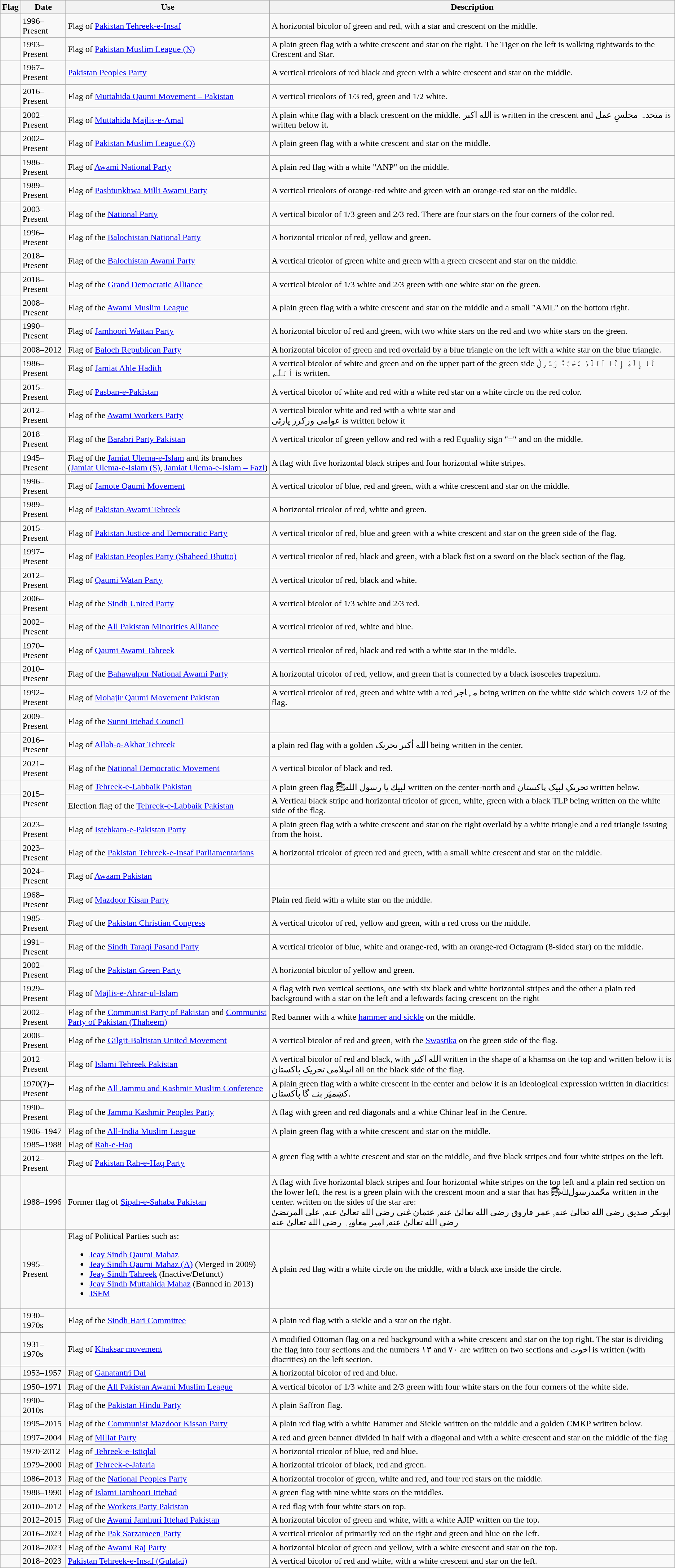<table class="wikitable sortable">
<tr>
<th>Flag</th>
<th>Date</th>
<th>Use</th>
<th>Description</th>
</tr>
<tr>
<td></td>
<td>1996–Present</td>
<td>Flag of <a href='#'>Pakistan Tehreek-e-Insaf</a></td>
<td>A horizontal bicolor of green and red, with a star and crescent on the middle.</td>
</tr>
<tr>
<td></td>
<td>1993–Present</td>
<td>Flag of <a href='#'>Pakistan Muslim League (N)</a></td>
<td>A plain green flag with a white crescent and star on the right. The Tiger on the left is walking rightwards to the Crescent and Star.</td>
</tr>
<tr>
<td></td>
<td>1967–Present</td>
<td><a href='#'>Pakistan Peoples Party</a></td>
<td>A vertical tricolors of red black and green with a white crescent and star on the middle.</td>
</tr>
<tr>
<td></td>
<td>2016–Present</td>
<td>Flag of <a href='#'>Muttahida Qaumi Movement – Pakistan</a></td>
<td>A vertical tricolors of 1/3 red, green and 1/2 white.</td>
</tr>
<tr>
<td></td>
<td>2002–Present</td>
<td>Flag of <a href='#'>Muttahida Majlis-e-Amal</a></td>
<td>A plain white flag with a black crescent on the middle. الله اكبر is written in the crescent and متحدہ مجلسِ عمل is written below it.</td>
</tr>
<tr>
<td></td>
<td>2002–Present</td>
<td>Flag of <a href='#'>Pakistan Muslim League (Q)</a></td>
<td>A plain green flag with a white crescent and star on the middle.</td>
</tr>
<tr>
<td></td>
<td>1986–Present</td>
<td>Flag of <a href='#'>Awami National Party</a></td>
<td>A plain red flag with a white "ANP" on the middle.</td>
</tr>
<tr>
<td></td>
<td>1989–Present</td>
<td>Flag of <a href='#'>Pashtunkhwa Milli Awami Party</a></td>
<td>A vertical tricolors of orange-red white and green with an orange-red star on the middle.</td>
</tr>
<tr>
<td></td>
<td>2003–Present</td>
<td>Flag of the <a href='#'>National Party</a></td>
<td>A vertical bicolor of 1/3 green and 2/3 red. There are four stars on the four corners of the color red.</td>
</tr>
<tr>
<td></td>
<td>1996–Present</td>
<td>Flag of the <a href='#'>Balochistan National Party</a></td>
<td>A horizontal tricolor of red, yellow and green.</td>
</tr>
<tr>
<td></td>
<td>2018–Present</td>
<td>Flag of the <a href='#'>Balochistan Awami Party</a></td>
<td>A vertical tricolor of green white and green with a green crescent and star on the middle.</td>
</tr>
<tr>
<td></td>
<td>2018–Present</td>
<td>Flag of the <a href='#'>Grand Democratic Alliance</a></td>
<td>A vertical bicolor of 1/3 white and 2/3 green with one white star on the green.</td>
</tr>
<tr>
<td></td>
<td>2008–Present</td>
<td>Flag of the <a href='#'>Awami Muslim League</a></td>
<td>A plain green flag with a white crescent and star on the middle and a small "AML" on the bottom right.</td>
</tr>
<tr>
<td></td>
<td>1990–Present</td>
<td>Flag of <a href='#'>Jamhoori Wattan Party</a></td>
<td>A horizontal bicolor of red and green, with two white stars on the red and two white stars on the green.</td>
</tr>
<tr>
<td></td>
<td>2008–2012</td>
<td>Flag of <a href='#'>Baloch Republican Party</a></td>
<td>A horizontal bicolor of green and red overlaid by a blue triangle on the left with a white star on the blue triangle.</td>
</tr>
<tr>
<td></td>
<td>1986–Present</td>
<td>Flag of <a href='#'>Jamiat Ahle Hadith</a></td>
<td>A vertical bicolor of white and green and on the upper part of the green side لَا إِلَٰهَ إِلَّا ٱللَّٰهُ مُحَمَّدٌ رَسُولُ ٱللَّٰهِ‎ is written.</td>
</tr>
<tr>
<td></td>
<td>2015–Present</td>
<td>Flag of <a href='#'>Pasban-e-Pakistan</a></td>
<td>A vertical bicolor of white and red with a white red star on a white circle on the red color.</td>
</tr>
<tr>
<td></td>
<td>2012–Present</td>
<td>Flag of the <a href='#'>Awami Workers Party</a></td>
<td>A vertical bicolor white and red with a white star and<br>عوامی ورکرز پارٹی is written below it</td>
</tr>
<tr>
<td></td>
<td>2018–Present</td>
<td>Flag of the <a href='#'>Barabri Party Pakistan</a></td>
<td>A vertical tricolor of green yellow and red with a red Equality sign "=" and on the middle.</td>
</tr>
<tr>
<td></td>
<td>1945–Present</td>
<td>Flag of the <a href='#'>Jamiat Ulema-e-Islam</a> and its branches (<a href='#'>Jamiat Ulema-e-Islam (S)</a>, <a href='#'>Jamiat Ulema-e-Islam – Fazl</a>)</td>
<td>A flag with five horizontal black stripes and four horizontal white stripes.</td>
</tr>
<tr>
<td></td>
<td>1996–Present</td>
<td>Flag of <a href='#'>Jamote Qaumi Movement</a></td>
<td>A vertical tricolor of blue, red and green, with a white crescent and star on the middle.</td>
</tr>
<tr>
<td></td>
<td>1989–Present</td>
<td>Flag of <a href='#'>Pakistan Awami Tehreek</a></td>
<td>A horizontal tricolor of red, white and green.</td>
</tr>
<tr>
<td></td>
<td>2015–Present</td>
<td>Flag of <a href='#'>Pakistan Justice and Democratic Party</a></td>
<td>A vertical tricolor of red, blue and green with a white crescent and star on the green side of the flag.</td>
</tr>
<tr>
<td></td>
<td>1997–Present</td>
<td>Flag of <a href='#'>Pakistan Peoples Party (Shaheed Bhutto)</a></td>
<td>A vertical tricolor of red, black and green, with a black fist on a sword on the black section of the flag.</td>
</tr>
<tr>
<td></td>
<td>2012–Present</td>
<td>Flag of <a href='#'>Qaumi Watan Party</a></td>
<td>A vertical tricolor of red, black and white.</td>
</tr>
<tr>
<td></td>
<td>2006–Present</td>
<td>Flag of the <a href='#'>Sindh United Party</a></td>
<td>A vertical bicolor of 1/3 white and 2/3 red.</td>
</tr>
<tr>
<td></td>
<td>2002–Present</td>
<td>Flag of the <a href='#'>All Pakistan Minorities Alliance</a></td>
<td>A vertical tricolor of red, white and blue.</td>
</tr>
<tr>
<td></td>
<td>1970–Present</td>
<td>Flag of <a href='#'>Qaumi Awami Tahreek</a></td>
<td>A vertical tricolor of red, black and red with a white star in the middle.</td>
</tr>
<tr>
<td></td>
<td>2010–Present</td>
<td>Flag of the <a href='#'>Bahawalpur National Awami Party</a></td>
<td>A horizontal tricolor of red, yellow, and green that is connected by a black isosceles trapezium.</td>
</tr>
<tr>
<td></td>
<td>1992–Present</td>
<td>Flag of <a href='#'>Mohajir Qaumi Movement Pakistan</a></td>
<td>A vertical tricolor of red, green and white with a red مہاجر being written on the white side which covers 1/2 of the flag.</td>
</tr>
<tr>
<td></td>
<td>2009–Present</td>
<td>Flag of the <a href='#'>Sunni Ittehad Council</a></td>
<td></td>
</tr>
<tr>
<td></td>
<td>2016–Present</td>
<td>Flag of <a href='#'>Allah-o-Akbar Tehreek</a></td>
<td>a plain red flag with a golden الله أكبر تحریک being written in the center.</td>
</tr>
<tr>
<td></td>
<td>2021–Present</td>
<td>Flag of the <a href='#'>National Democratic Movement</a></td>
<td>A vertical bicolor of black and red.</td>
</tr>
<tr>
<td></td>
<td rowspan="2">2015–Present</td>
<td>Flag of <a href='#'>Tehreek-e-Labbaik Pakistan</a></td>
<td>A plain green flag لبيك يا رسول اللهﷺ written on the center-north and تحریکِ لبیک پاکستان written below.</td>
</tr>
<tr>
<td></td>
<td>Election flag of the <a href='#'>Tehreek-e-Labbaik Pakistan</a></td>
<td>A Vertical black stripe and horizontal tricolor of green, white, green with a black TLP being written on the white side of the flag.</td>
</tr>
<tr>
<td></td>
<td>2023–Present</td>
<td>Flag of <a href='#'>Istehkam-e-Pakistan Party</a></td>
<td>A plain green flag with a white crescent and star on the right overlaid by a white triangle and a red triangle issuing from the hoist.</td>
</tr>
<tr>
<td></td>
<td>2023–Present</td>
<td>Flag of the <a href='#'>Pakistan Tehreek-e-Insaf Parliamentarians</a></td>
<td>A horizontal tricolor of green red and green, with a small white crescent and star on the middle.</td>
</tr>
<tr>
<td></td>
<td>2024–Present</td>
<td>Flag of <a href='#'>Awaam Pakistan</a></td>
<td></td>
</tr>
<tr>
<td></td>
<td>1968–Present</td>
<td>Flag of <a href='#'>Mazdoor Kisan Party</a></td>
<td>Plain red field with a white star on the middle.</td>
</tr>
<tr>
<td></td>
<td>1985–Present</td>
<td>Flag of the <a href='#'>Pakistan Christian Congress</a></td>
<td>A vertical tricolor of red, yellow and green, with a red cross on the middle.</td>
</tr>
<tr>
<td></td>
<td>1991–Present</td>
<td>Flag of the <a href='#'>Sindh Taraqi Pasand Party</a></td>
<td>A vertical tricolor of blue, white and orange-red, with an orange-red Octagram (8-sided star) on the middle.</td>
</tr>
<tr>
<td></td>
<td>2002–Present</td>
<td>Flag of the <a href='#'>Pakistan Green Party</a></td>
<td>A horizontal bicolor of yellow and green.</td>
</tr>
<tr>
<td></td>
<td>1929–Present</td>
<td>Flag of <a href='#'>Majlis-e-Ahrar-ul-Islam</a></td>
<td>A flag with two vertical sections, one with six black and white horizontal stripes and the other a plain red background with a star on the left and a leftwards facing crescent on the right</td>
</tr>
<tr>
<td></td>
<td>2002–Present</td>
<td>Flag of the <a href='#'>Communist Party of Pakistan</a> and <a href='#'>Communist Party of Pakistan (Thaheem)</a></td>
<td>Red banner with a white <a href='#'>hammer and sickle</a> on the middle.</td>
</tr>
<tr>
<td></td>
<td>2008–Present</td>
<td>Flag of the <a href='#'>Gilgit-Baltistan United Movement</a></td>
<td>A vertical bicolor of red and green, with the <a href='#'>Swastika</a> on the green side of the flag.</td>
</tr>
<tr>
<td></td>
<td>2012–Present</td>
<td>Flag of <a href='#'>Islami Tehreek Pakistan</a></td>
<td>A vertical bicolor of red and black, with الله اکبر written in the shape of a khamsa on the top and written below it is<br>اسِلامی تحریک پاکستان all on the black side of the flag.</td>
</tr>
<tr>
<td></td>
<td>1970(?)–Present</td>
<td>Flag of the <a href='#'>All Jammu and Kashmir Muslim Conference</a></td>
<td>A plain green flag with a white crescent in the center and below it is an ideological expression written in diacritics: کشِمیَر بنے گا پاَکستان.</td>
</tr>
<tr>
<td></td>
<td>1990–Present</td>
<td>Flag of the <a href='#'>Jammu Kashmir Peoples Party</a></td>
<td>A flag with green and red diagonals and a white Chinar leaf in the Centre.</td>
</tr>
<tr>
<td></td>
<td>1906–1947</td>
<td>Flag of the <a href='#'>All-India Muslim League</a></td>
<td>A plain green flag with a white crescent and star on the middle.</td>
</tr>
<tr>
<td rowspan="2"></td>
<td>1985–1988</td>
<td>Flag of <a href='#'>Rah-e-Haq</a></td>
<td rowspan="2">A green flag with a white crescent and star on the middle, and five black stripes and four white stripes on the left.</td>
</tr>
<tr>
<td>2012–Present</td>
<td>Flag of <a href='#'>Pakistan Rah-e-Haq Party</a></td>
</tr>
<tr>
<td></td>
<td>1988–1996</td>
<td>Former flag of <a href='#'>Sipah-e-Sahaba Pakistan</a></td>
<td>A flag with five horizontal black stripes and four horizontal white stripes on the top left and a plain red section on the lower left, the rest is a green plain with the crescent moon and a star that has محّمدرسولﷲﷺ written in the center. written on the sides of the star are:<br>ابوبکر صدیق رضی الله تعالیٰ عنه, عمر فاروق رضی الله تعالیٰ عنه, عثمان غنی رضي الله تعالیٰ عنه, علی المرتضیٰ رضي الله تعالیٰ عنه, امیر معاویہ رضی الله تعالیٰ عنه</td>
</tr>
<tr>
<td></td>
<td>1995–Present</td>
<td>Flag of Political Parties such as:<br><ul><li><a href='#'>Jeay Sindh Qaumi Mahaz</a></li><li><a href='#'>Jeay Sindh Qaumi Mahaz (A)</a> (Merged in 2009)</li><li><a href='#'>Jeay Sindh Tahreek</a> (Inactive/Defunct)</li><li><a href='#'>Jeay Sindh Muttahida Mahaz</a> (Banned in 2013)</li><li><a href='#'>JSFM</a></li></ul></td>
<td>A plain red flag with a white circle on the middle, with a black axe inside the circle.</td>
</tr>
<tr>
<td></td>
<td>1930–1970s</td>
<td>Flag of the <a href='#'>Sindh Hari Committee</a></td>
<td>A plain red flag with a sickle and a star on the right.</td>
</tr>
<tr>
<td></td>
<td>1931–1970s</td>
<td>Flag of <a href='#'>Khaksar movement</a></td>
<td>A modified Ottoman flag on a red background with a white crescent and star on the top right. The star is dividing the flag into four sections and the numbers ۱۳ and ۷۰ are written on two sections and اخوت is written (with diacritics) on the left section.</td>
</tr>
<tr>
<td></td>
<td>1953–1957</td>
<td>Flag of <a href='#'>Ganatantri Dal</a></td>
<td>A horizontal bicolor of red and blue.</td>
</tr>
<tr>
<td></td>
<td>1950–1971</td>
<td>Flag of the <a href='#'>All Pakistan Awami Muslim League</a></td>
<td>A vertical bicolor of 1/3 white and 2/3 green with four white stars on the four corners of the white side.</td>
</tr>
<tr>
<td></td>
<td>1990–2010s</td>
<td>Flag of the <a href='#'>Pakistan Hindu Party</a></td>
<td>A plain Saffron flag.</td>
</tr>
<tr>
<td></td>
<td>1995–2015</td>
<td>Flag of the <a href='#'>Communist Mazdoor Kissan Party</a></td>
<td>A plain red flag with a white Hammer and Sickle written on the middle and a golden CMKP written below.</td>
</tr>
<tr>
<td></td>
<td>1997–2004</td>
<td>Flag of <a href='#'>Millat Party</a></td>
<td>A red and green banner divided in half with a diagonal and with a white crescent and star on the middle of the flag</td>
</tr>
<tr>
<td></td>
<td>1970-2012</td>
<td>Flag of <a href='#'>Tehreek-e-Istiqlal</a></td>
<td>A horizontal tricolor of blue, red and blue.</td>
</tr>
<tr>
<td></td>
<td>1979–2000</td>
<td>Flag of <a href='#'>Tehreek-e-Jafaria</a></td>
<td>A horizontal tricolor of black, red and green.</td>
</tr>
<tr>
<td></td>
<td>1986–2013</td>
<td>Flag of the <a href='#'>National Peoples Party</a></td>
<td>A horizontal trocolor of green, white and red, and four red stars on the middle.</td>
</tr>
<tr>
<td></td>
<td>1988–1990</td>
<td>Flag of <a href='#'>Islami Jamhoori Ittehad</a></td>
<td>A green flag with nine white stars on the middles.</td>
</tr>
<tr>
<td></td>
<td>2010–2012</td>
<td>Flag of the <a href='#'>Workers Party Pakistan</a></td>
<td>A red flag with four white stars on top.</td>
</tr>
<tr>
<td></td>
<td>2012–2015</td>
<td>Flag of the <a href='#'>Awami Jamhuri Ittehad Pakistan</a></td>
<td>A horizontal bicolor of green and white, with a white AJIP written on the top.</td>
</tr>
<tr>
<td></td>
<td>2016–2023</td>
<td>Flag of the <a href='#'>Pak Sarzameen Party</a></td>
<td>A vertical tricolor of primarily red on the right and green and blue on the left.</td>
</tr>
<tr>
<td></td>
<td>2018–2023</td>
<td>Flag of the <a href='#'>Awami Raj Party</a></td>
<td>A horizontal bicolor of green and yellow, with a white crescent and star on the top.</td>
</tr>
<tr>
<td></td>
<td>2018–2023</td>
<td><a href='#'>Pakistan Tehreek-e-Insaf (Gulalai)</a></td>
<td>A vertical bicolor of red and white, with a white crescent and star on the left.</td>
</tr>
</table>
